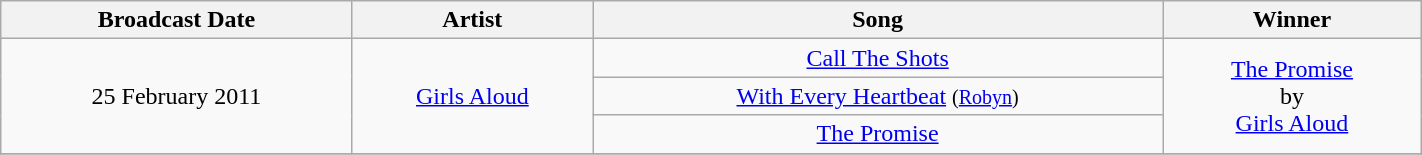<table class="wikitable" style="text-align:center" width=75%>
<tr>
<th>Broadcast Date</th>
<th>Artist</th>
<th>Song</th>
<th>Winner</th>
</tr>
<tr>
<td rowspan="3">25 February 2011</td>
<td rowspan="3"><a href='#'>Girls Aloud</a></td>
<td><a href='#'>Call The Shots</a></td>
<td rowspan="3"><a href='#'>The Promise</a><br>by<br><a href='#'>Girls Aloud</a></td>
</tr>
<tr>
<td><a href='#'>With Every Heartbeat</a> <small>(<a href='#'>Robyn</a>)</small></td>
</tr>
<tr>
<td><a href='#'>The Promise</a></td>
</tr>
<tr>
</tr>
</table>
